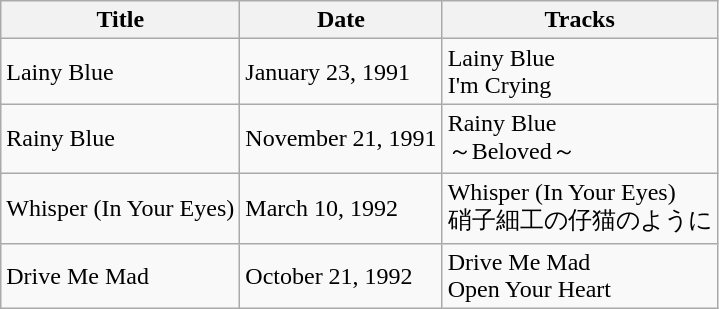<table class="wikitable" border="1">
<tr>
<th>Title</th>
<th>Date</th>
<th>Tracks</th>
</tr>
<tr>
<td>Lainy Blue</td>
<td>January 23, 1991</td>
<td>Lainy Blue<br>I'm Crying</td>
</tr>
<tr>
<td>Rainy Blue</td>
<td>November 21, 1991</td>
<td>Rainy Blue<br>～Beloved～</td>
</tr>
<tr>
<td>Whisper (In Your Eyes)</td>
<td>March 10, 1992</td>
<td>Whisper (In Your Eyes)<br>硝子細工の仔猫のように</td>
</tr>
<tr>
<td>Drive Me Mad</td>
<td>October 21, 1992</td>
<td>Drive Me Mad<br>Open Your Heart</td>
</tr>
</table>
